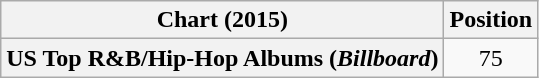<table class="wikitable plainrowheaders" style="text-align:center;">
<tr>
<th scope="col">Chart (2015)</th>
<th scope="col">Position</th>
</tr>
<tr>
<th scope="row">US Top R&B/Hip-Hop Albums (<em>Billboard</em>)</th>
<td>75</td>
</tr>
</table>
